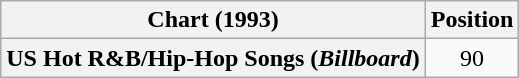<table class="wikitable plainrowheaders" style="text-align:center">
<tr>
<th scope="col">Chart (1993)</th>
<th scope="col">Position</th>
</tr>
<tr>
<th scope="row">US Hot R&B/Hip-Hop Songs (<em>Billboard</em>)</th>
<td>90</td>
</tr>
</table>
